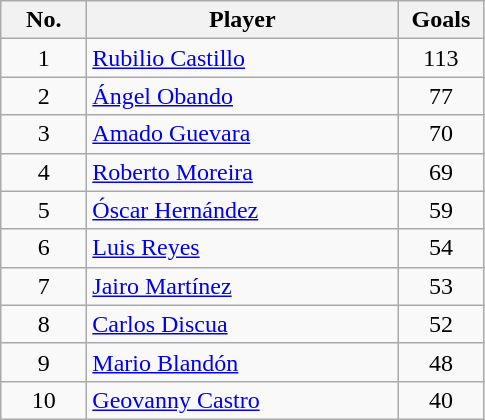<table class="wikitable">
<tr>
<th width="50">No.</th>
<th width="200">Player</th>
<th width="50">Goals</th>
</tr>
<tr>
<td align="center">1</td>
<td> <a href='#'>Rubilio Castillo</a></td>
<td align="center">113</td>
</tr>
<tr>
<td align="center">2</td>
<td> <a href='#'>Ángel Obando</a></td>
<td align="center">77</td>
</tr>
<tr>
<td align="center">3</td>
<td> <a href='#'>Amado Guevara</a></td>
<td align="center">70</td>
</tr>
<tr>
<td align="center">4</td>
<td> <a href='#'>Roberto Moreira</a></td>
<td align="center">69</td>
</tr>
<tr>
<td align="center">5</td>
<td> <a href='#'>Óscar Hernández</a></td>
<td align="center">59</td>
</tr>
<tr>
<td align="center">6</td>
<td> <a href='#'>Luis Reyes</a></td>
<td align="center">54</td>
</tr>
<tr>
<td align="center">7</td>
<td> <a href='#'>Jairo Martínez</a></td>
<td align="center">53</td>
</tr>
<tr>
<td align="center">8</td>
<td> <a href='#'>Carlos Discua</a></td>
<td align="center">52</td>
</tr>
<tr>
<td align="center">9</td>
<td> <a href='#'>Mario Blandón</a></td>
<td align="center">48</td>
</tr>
<tr>
<td align="center">10</td>
<td> <a href='#'>Geovanny Castro</a></td>
<td align="center">40</td>
</tr>
</table>
